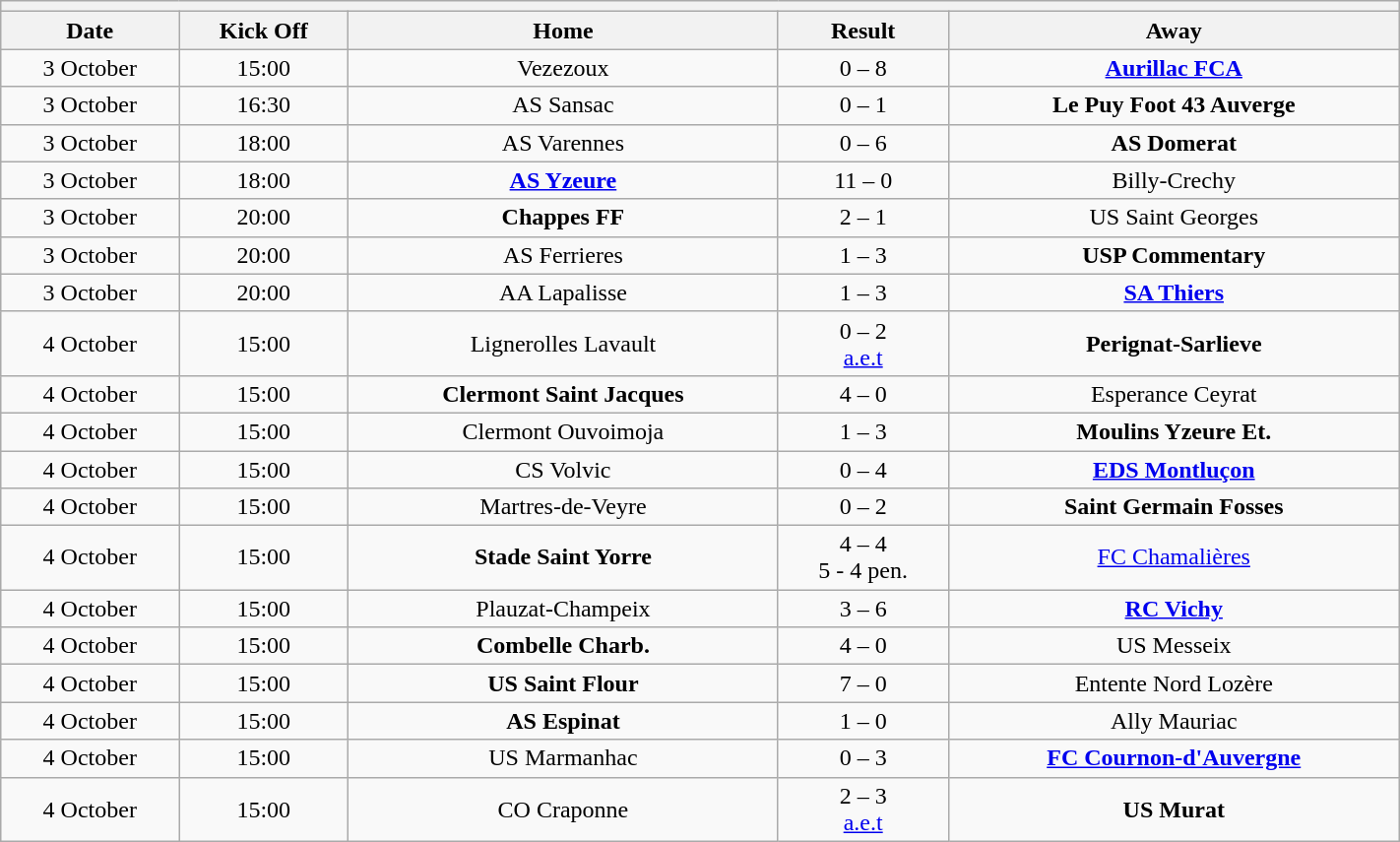<table class="wikitable collapsible collapsed" style="font-size: 100%; margin:0px;" width="75%">
<tr>
<th colspan="7" style="text-align:left;"></th>
</tr>
<tr>
<th><strong>Date</strong></th>
<th><strong>Kick Off</strong></th>
<th><strong>Home</strong></th>
<th><strong>Result</strong></th>
<th><strong>Away</strong></th>
</tr>
<tr>
<td align=center>3 October</td>
<td align=center>15:00</td>
<td align=center>Vezezoux</td>
<td align=center>0 – 8</td>
<td align=center><strong><a href='#'>Aurillac FCA</a></strong></td>
</tr>
<tr>
<td align=center>3 October</td>
<td align=center>16:30</td>
<td align=center>AS Sansac</td>
<td align=center>0 – 1</td>
<td align=center><strong>Le Puy Foot 43 Auverge</strong></td>
</tr>
<tr>
<td align=center>3 October</td>
<td align=center>18:00</td>
<td align=center>AS Varennes</td>
<td align=center>0 – 6</td>
<td align=center><strong>AS Domerat</strong></td>
</tr>
<tr>
<td align=center>3 October</td>
<td align=center>18:00</td>
<td align=center><strong><a href='#'>AS Yzeure</a></strong></td>
<td align=center>11 – 0</td>
<td align=center>Billy-Crechy</td>
</tr>
<tr>
<td align=center>3 October</td>
<td align=center>20:00</td>
<td align=center><strong>Chappes FF</strong></td>
<td align=center>2 – 1</td>
<td align=center>US Saint Georges</td>
</tr>
<tr>
<td align=center>3 October</td>
<td align=center>20:00</td>
<td align=center>AS Ferrieres</td>
<td align=center>1 – 3</td>
<td align=center><strong>USP Commentary</strong></td>
</tr>
<tr>
<td align=center>3 October</td>
<td align=center>20:00</td>
<td align=center>AA Lapalisse</td>
<td align=center>1 – 3</td>
<td align=center><strong><a href='#'>SA Thiers</a></strong></td>
</tr>
<tr>
<td align=center>4 October</td>
<td align=center>15:00</td>
<td align=center>Lignerolles Lavault</td>
<td align=center>0 – 2 <br> <a href='#'>a.e.t</a></td>
<td align=center><strong>Perignat-Sarlieve</strong></td>
</tr>
<tr>
<td align=center>4 October</td>
<td align=center>15:00</td>
<td align=center><strong>Clermont Saint Jacques</strong></td>
<td align=center>4 – 0</td>
<td align=center>Esperance Ceyrat</td>
</tr>
<tr>
<td align=center>4 October</td>
<td align=center>15:00</td>
<td align=center>Clermont Ouvoimoja</td>
<td align=center>1 – 3</td>
<td align=center><strong>Moulins Yzeure Et.</strong></td>
</tr>
<tr>
<td align=center>4 October</td>
<td align=center>15:00</td>
<td align=center>CS Volvic</td>
<td align=center>0 – 4</td>
<td align=center><strong><a href='#'>EDS Montluçon</a></strong></td>
</tr>
<tr>
<td align=center>4 October</td>
<td align=center>15:00</td>
<td align=center>Martres-de-Veyre</td>
<td align=center>0 – 2</td>
<td align=center><strong>Saint Germain Fosses</strong></td>
</tr>
<tr>
<td align=center>4 October</td>
<td align=center>15:00</td>
<td align=center><strong>Stade Saint Yorre</strong></td>
<td align=center>4 – 4 <br> 5 - 4 pen.</td>
<td align=center><a href='#'>FC Chamalières</a></td>
</tr>
<tr>
<td align=center>4 October</td>
<td align=center>15:00</td>
<td align=center>Plauzat-Champeix</td>
<td align=center>3 – 6</td>
<td align=center><strong><a href='#'>RC Vichy</a></strong></td>
</tr>
<tr>
<td align=center>4 October</td>
<td align=center>15:00</td>
<td align=center><strong>Combelle Charb.</strong></td>
<td align=center>4 – 0</td>
<td align=center>US Messeix</td>
</tr>
<tr>
<td align=center>4 October</td>
<td align=center>15:00</td>
<td align=center><strong>US Saint Flour</strong></td>
<td align=center>7 – 0</td>
<td align=center>Entente Nord Lozère</td>
</tr>
<tr>
<td align=center>4 October</td>
<td align=center>15:00</td>
<td align=center><strong>AS Espinat</strong></td>
<td align=center>1 – 0</td>
<td align=center>Ally Mauriac</td>
</tr>
<tr>
<td align=center>4 October</td>
<td align=center>15:00</td>
<td align=center>US Marmanhac</td>
<td align=center>0 – 3</td>
<td align=center><strong><a href='#'>FC Cournon-d'Auvergne</a></strong></td>
</tr>
<tr>
<td align=center>4 October</td>
<td align=center>15:00</td>
<td align=center>CO Craponne</td>
<td align=center>2 – 3 <br> <a href='#'>a.e.t</a></td>
<td align=center><strong>US Murat</strong></td>
</tr>
</table>
